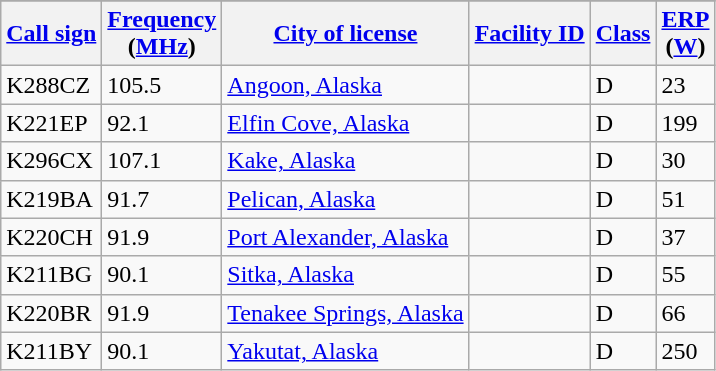<table class="wikitable sortable">
<tr>
</tr>
<tr>
<th><a href='#'>Call sign</a></th>
<th data-sort-type="number"><a href='#'>Frequency</a><br>(<a href='#'>MHz</a>)</th>
<th><a href='#'>City of license</a></th>
<th data-sort-type="number"><a href='#'>Facility ID</a></th>
<th><a href='#'>Class</a></th>
<th data-sort-type="number"><a href='#'>ERP</a><br>(<a href='#'>W</a>)</th>
</tr>
<tr>
<td>K288CZ</td>
<td>105.5</td>
<td><a href='#'>Angoon, Alaska</a></td>
<td></td>
<td>D</td>
<td>23</td>
</tr>
<tr>
<td>K221EP</td>
<td>92.1</td>
<td><a href='#'>Elfin Cove, Alaska</a></td>
<td></td>
<td>D</td>
<td>199</td>
</tr>
<tr>
<td>K296CX</td>
<td>107.1</td>
<td><a href='#'>Kake, Alaska</a></td>
<td></td>
<td>D</td>
<td>30</td>
</tr>
<tr>
<td>K219BA</td>
<td>91.7</td>
<td><a href='#'>Pelican, Alaska</a></td>
<td></td>
<td>D</td>
<td>51</td>
</tr>
<tr>
<td>K220CH</td>
<td>91.9</td>
<td><a href='#'>Port Alexander, Alaska</a></td>
<td></td>
<td>D</td>
<td>37</td>
</tr>
<tr>
<td>K211BG</td>
<td>90.1</td>
<td><a href='#'>Sitka, Alaska</a></td>
<td></td>
<td>D</td>
<td>55</td>
</tr>
<tr>
<td>K220BR</td>
<td>91.9</td>
<td><a href='#'>Tenakee Springs, Alaska</a></td>
<td></td>
<td>D</td>
<td>66</td>
</tr>
<tr>
<td>K211BY</td>
<td>90.1</td>
<td><a href='#'>Yakutat, Alaska</a></td>
<td></td>
<td>D</td>
<td>250</td>
</tr>
</table>
